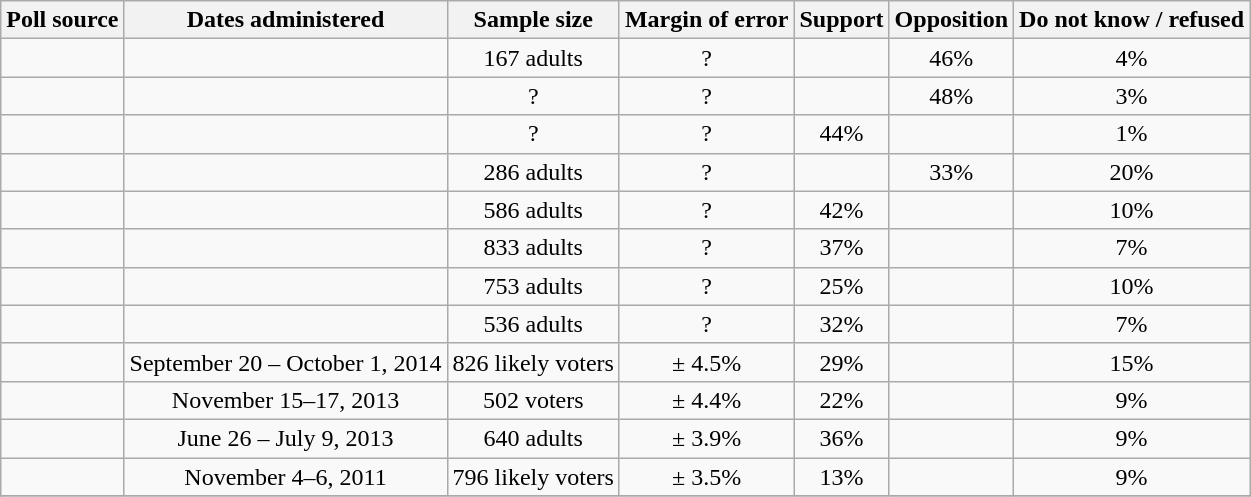<table class="wikitable" style="text-align: center">
<tr>
<th>Poll source</th>
<th>Dates administered</th>
<th>Sample size</th>
<th>Margin of error</th>
<th>Support</th>
<th>Opposition</th>
<th>Do not know / refused</th>
</tr>
<tr>
<td></td>
<td></td>
<td>167 adults</td>
<td>?</td>
<td></td>
<td>46%</td>
<td>4%</td>
</tr>
<tr>
<td></td>
<td></td>
<td>?</td>
<td>?</td>
<td></td>
<td>48%</td>
<td>3%</td>
</tr>
<tr>
<td></td>
<td></td>
<td>?</td>
<td>?</td>
<td>44%</td>
<td></td>
<td>1%</td>
</tr>
<tr>
<td></td>
<td></td>
<td>286 adults</td>
<td>?</td>
<td></td>
<td>33%</td>
<td>20%</td>
</tr>
<tr>
<td></td>
<td></td>
<td>586 adults</td>
<td>?</td>
<td>42%</td>
<td></td>
<td>10%</td>
</tr>
<tr>
<td></td>
<td></td>
<td>833 adults</td>
<td>?</td>
<td>37%</td>
<td></td>
<td>7%</td>
</tr>
<tr>
<td></td>
<td></td>
<td>753 adults</td>
<td>?</td>
<td>25%</td>
<td></td>
<td>10%</td>
</tr>
<tr>
<td></td>
<td></td>
<td>536 adults</td>
<td>?</td>
<td>32%</td>
<td></td>
<td>7%</td>
</tr>
<tr>
<td></td>
<td>September 20 – October 1, 2014</td>
<td>826 likely voters</td>
<td>± 4.5%</td>
<td>29%</td>
<td></td>
<td>15%</td>
</tr>
<tr>
<td></td>
<td>November 15–17, 2013</td>
<td>502 voters</td>
<td>± 4.4%</td>
<td>22%</td>
<td></td>
<td>9%</td>
</tr>
<tr>
<td></td>
<td>June 26 – July 9, 2013</td>
<td>640 adults</td>
<td>± 3.9%</td>
<td>36%</td>
<td></td>
<td>9%</td>
</tr>
<tr>
<td></td>
<td>November 4–6, 2011</td>
<td>796 likely voters</td>
<td>± 3.5%</td>
<td>13%</td>
<td></td>
<td>9%</td>
</tr>
<tr>
</tr>
</table>
